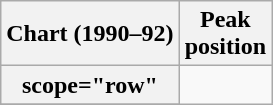<table class="wikitable sortable plainrowheaders" style="text-align:center">
<tr>
<th scope="col">Chart (1990–92)</th>
<th scope="col">Peak<br>position</th>
</tr>
<tr>
<th>scope="row"</th>
</tr>
<tr>
</tr>
</table>
